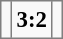<table bgcolor="#f9f9f9" cellpadding="3" cellspacing="0" border="1" style="font-size: 95%; border: gray solid 1px; border-collapse: collapse; background: #f9f9f9;">
<tr>
<td><strong></strong></td>
<td align="center"><strong>3:2</strong></td>
<td></td>
</tr>
</table>
